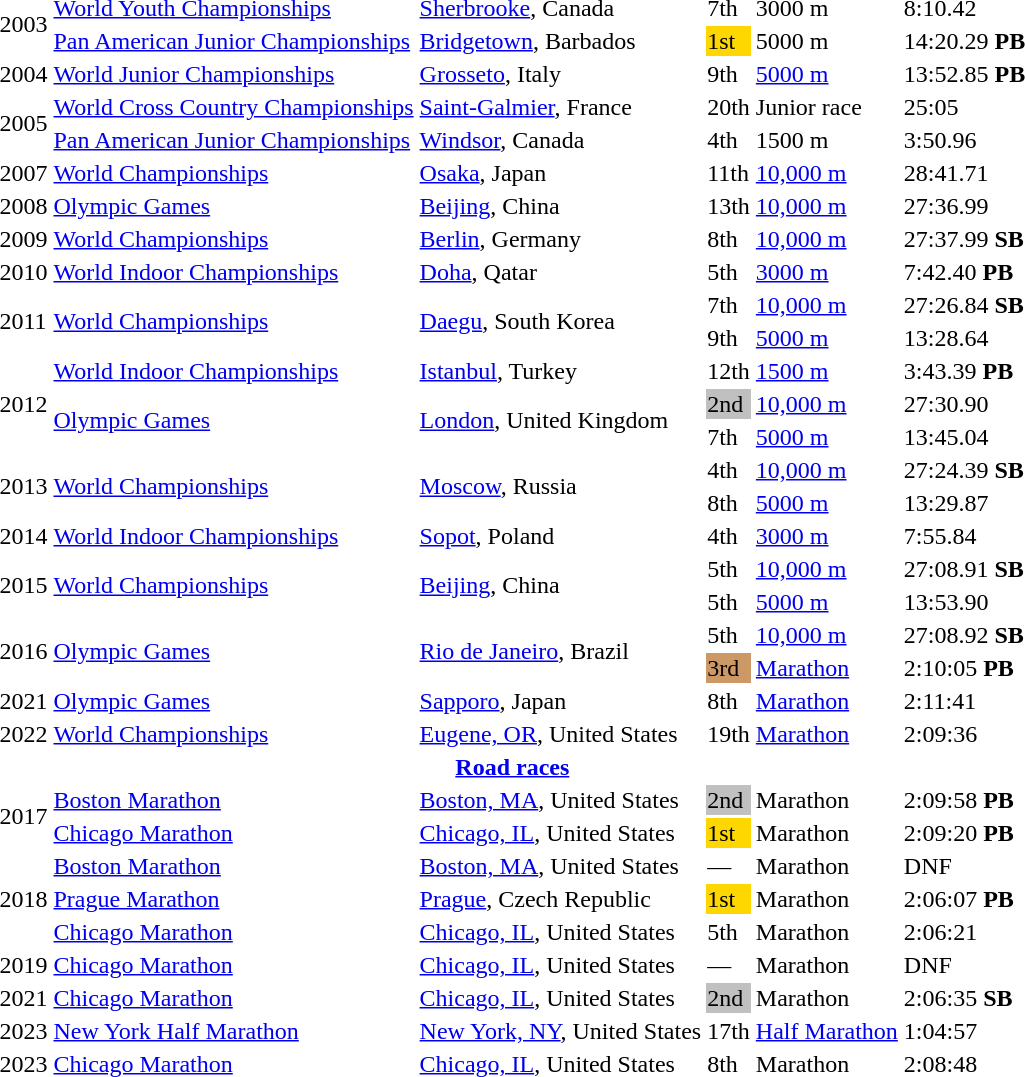<table>
<tr>
<td rowspan=2>2003</td>
<td><a href='#'>World Youth Championships</a></td>
<td><a href='#'>Sherbrooke</a>, Canada</td>
<td>7th</td>
<td>3000 m</td>
<td>8:10.42 <strong></strong></td>
</tr>
<tr>
<td><a href='#'>Pan American Junior Championships</a></td>
<td><a href='#'>Bridgetown</a>, Barbados</td>
<td bgcolor=gold>1st</td>
<td>5000 m</td>
<td>14:20.29 <strong>PB</strong></td>
</tr>
<tr>
<td>2004</td>
<td><a href='#'>World Junior Championships</a></td>
<td><a href='#'>Grosseto</a>, Italy</td>
<td>9th</td>
<td><a href='#'>5000 m</a></td>
<td>13:52.85 <strong>PB</strong></td>
</tr>
<tr>
<td rowspan=2>2005</td>
<td><a href='#'>World Cross Country Championships</a></td>
<td><a href='#'>Saint-Galmier</a>, France</td>
<td>20th</td>
<td>Junior race</td>
<td>25:05</td>
</tr>
<tr>
<td><a href='#'>Pan American Junior Championships</a></td>
<td><a href='#'>Windsor</a>, Canada</td>
<td>4th</td>
<td>1500 m</td>
<td>3:50.96</td>
</tr>
<tr>
<td>2007</td>
<td><a href='#'>World Championships</a></td>
<td><a href='#'>Osaka</a>, Japan</td>
<td>11th</td>
<td><a href='#'>10,000 m</a></td>
<td>28:41.71</td>
</tr>
<tr>
<td>2008</td>
<td><a href='#'>Olympic Games</a></td>
<td><a href='#'>Beijing</a>, China</td>
<td>13th</td>
<td><a href='#'>10,000 m</a></td>
<td>27:36.99 <strong></strong></td>
</tr>
<tr>
<td>2009</td>
<td><a href='#'>World Championships</a></td>
<td><a href='#'>Berlin</a>, Germany</td>
<td>8th</td>
<td><a href='#'>10,000 m</a></td>
<td>27:37.99 <strong>SB</strong></td>
</tr>
<tr>
<td>2010</td>
<td><a href='#'>World Indoor Championships</a></td>
<td><a href='#'>Doha</a>, Qatar</td>
<td>5th</td>
<td><a href='#'>3000 m</a></td>
<td>7:42.40 <strong>PB</strong></td>
</tr>
<tr>
<td rowspan=2>2011</td>
<td rowspan=2><a href='#'>World Championships</a></td>
<td rowspan=2><a href='#'>Daegu</a>, South Korea</td>
<td>7th</td>
<td><a href='#'>10,000 m</a></td>
<td>27:26.84 <strong>SB</strong></td>
</tr>
<tr>
<td>9th</td>
<td><a href='#'>5000 m</a></td>
<td>13:28.64</td>
</tr>
<tr>
<td rowspan=3>2012</td>
<td><a href='#'>World Indoor Championships</a></td>
<td><a href='#'>Istanbul</a>, Turkey</td>
<td>12th</td>
<td><a href='#'>1500 m</a></td>
<td>3:43.39 <strong>PB</strong></td>
</tr>
<tr>
<td rowspan=2><a href='#'>Olympic Games</a></td>
<td rowspan=2><a href='#'>London</a>, United Kingdom</td>
<td bgcolor=silver>2nd</td>
<td><a href='#'>10,000 m</a></td>
<td>27:30.90</td>
</tr>
<tr>
<td>7th</td>
<td><a href='#'>5000 m</a></td>
<td>13:45.04</td>
</tr>
<tr>
<td rowspan=2>2013</td>
<td rowspan=2><a href='#'>World Championships</a></td>
<td rowspan=2><a href='#'>Moscow</a>, Russia</td>
<td>4th</td>
<td><a href='#'>10,000 m</a></td>
<td>27:24.39 <strong>SB</strong></td>
</tr>
<tr>
<td>8th</td>
<td><a href='#'>5000 m</a></td>
<td>13:29.87</td>
</tr>
<tr>
<td>2014</td>
<td><a href='#'>World Indoor Championships</a></td>
<td><a href='#'>Sopot</a>, Poland</td>
<td>4th</td>
<td><a href='#'>3000 m</a></td>
<td>7:55.84</td>
</tr>
<tr>
<td rowspan=2>2015</td>
<td rowspan=2><a href='#'>World Championships</a></td>
<td rowspan=2><a href='#'>Beijing</a>, China</td>
<td>5th</td>
<td><a href='#'>10,000 m</a></td>
<td>27:08.91 <strong>SB</strong></td>
</tr>
<tr>
<td>5th</td>
<td><a href='#'>5000 m</a></td>
<td>13:53.90</td>
</tr>
<tr>
<td rowspan=2>2016</td>
<td rowspan=2><a href='#'>Olympic Games</a></td>
<td rowspan=2><a href='#'>Rio de Janeiro</a>, Brazil</td>
<td>5th</td>
<td><a href='#'>10,000 m</a></td>
<td>27:08.92 <strong>SB</strong></td>
</tr>
<tr>
<td bgcolor=cc9966>3rd</td>
<td><a href='#'>Marathon</a></td>
<td>2:10:05 <strong>PB</strong></td>
</tr>
<tr>
<td>2021</td>
<td><a href='#'>Olympic Games</a></td>
<td><a href='#'>Sapporo</a>, Japan</td>
<td>8th</td>
<td><a href='#'>Marathon</a></td>
<td>2:11:41</td>
</tr>
<tr>
<td>2022</td>
<td><a href='#'>World Championships</a></td>
<td><a href='#'>Eugene, OR</a>, United States</td>
<td>19th</td>
<td><a href='#'>Marathon</a></td>
<td>2:09:36</td>
</tr>
<tr>
<th colspan="6"><a href='#'>Road races</a></th>
</tr>
<tr>
<td rowspan=2>2017</td>
<td><a href='#'>Boston Marathon</a></td>
<td><a href='#'>Boston, MA</a>, United States</td>
<td bgcolor=silver>2nd</td>
<td>Marathon</td>
<td>2:09:58 <strong>PB</strong></td>
</tr>
<tr>
<td><a href='#'>Chicago Marathon</a></td>
<td><a href='#'>Chicago, IL</a>, United States</td>
<td bgcolor=gold>1st</td>
<td>Marathon</td>
<td>2:09:20 <strong>PB</strong></td>
</tr>
<tr>
<td rowspan=3>2018</td>
<td><a href='#'>Boston Marathon</a></td>
<td><a href='#'>Boston, MA</a>, United States</td>
<td>—</td>
<td>Marathon</td>
<td>DNF</td>
</tr>
<tr>
<td><a href='#'>Prague Marathon</a></td>
<td><a href='#'>Prague</a>, Czech Republic</td>
<td bgcolor=gold>1st</td>
<td>Marathon</td>
<td>2:06:07 <strong>PB</strong></td>
</tr>
<tr>
<td><a href='#'>Chicago Marathon</a></td>
<td><a href='#'>Chicago, IL</a>, United States</td>
<td>5th</td>
<td>Marathon</td>
<td>2:06:21</td>
</tr>
<tr>
<td>2019</td>
<td><a href='#'>Chicago Marathon</a></td>
<td><a href='#'>Chicago, IL</a>, United States</td>
<td>—</td>
<td>Marathon</td>
<td>DNF</td>
</tr>
<tr>
<td>2021</td>
<td><a href='#'>Chicago Marathon</a></td>
<td><a href='#'>Chicago, IL</a>, United States</td>
<td bgcolor=silver>2nd</td>
<td>Marathon</td>
<td>2:06:35 <strong>SB</strong></td>
</tr>
<tr>
<td>2023</td>
<td><a href='#'>New York Half Marathon</a></td>
<td><a href='#'>New York, NY</a>, United States</td>
<td>17th</td>
<td><a href='#'>Half Marathon</a></td>
<td>1:04:57</td>
</tr>
<tr>
<td>2023</td>
<td><a href='#'>Chicago Marathon</a></td>
<td><a href='#'>Chicago, IL</a>, United States</td>
<td>8th</td>
<td>Marathon</td>
<td>2:08:48</td>
</tr>
</table>
